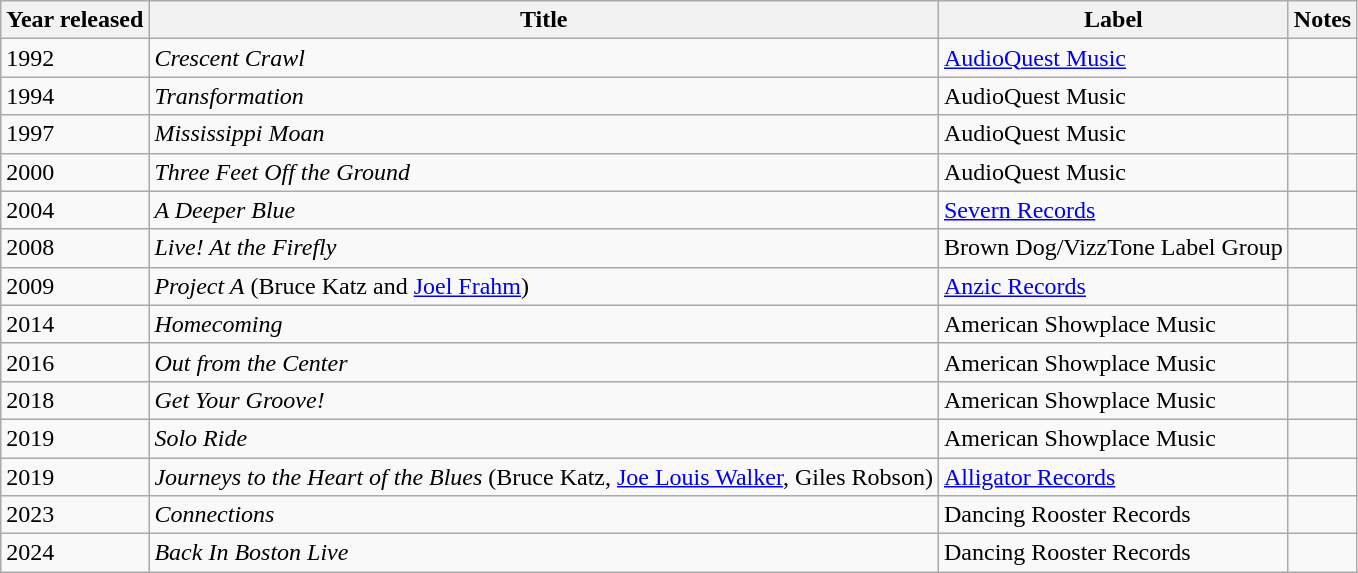<table class="wikitable sortable">
<tr>
<th>Year released</th>
<th>Title</th>
<th>Label</th>
<th>Notes</th>
</tr>
<tr>
<td>1992</td>
<td><em>Crescent Crawl</em></td>
<td><a href='#'>AudioQuest Music</a></td>
<td></td>
</tr>
<tr>
<td>1994</td>
<td><em>Transformation</em></td>
<td>AudioQuest Music</td>
<td></td>
</tr>
<tr>
<td>1997</td>
<td><em>Mississippi Moan</em></td>
<td>AudioQuest Music</td>
<td></td>
</tr>
<tr>
<td>2000</td>
<td><em>Three Feet Off the Ground</em></td>
<td>AudioQuest Music</td>
<td></td>
</tr>
<tr>
<td>2004</td>
<td><em>A Deeper Blue</em></td>
<td><a href='#'>Severn Records</a></td>
<td></td>
</tr>
<tr>
<td>2008</td>
<td><em>Live! At the Firefly</em></td>
<td>Brown Dog/VizzTone Label Group</td>
<td></td>
</tr>
<tr>
<td>2009</td>
<td><em>Project A</em> (Bruce Katz and <a href='#'>Joel Frahm</a>)</td>
<td><a href='#'>Anzic Records</a></td>
<td></td>
</tr>
<tr>
<td>2014</td>
<td><em>Homecoming</em></td>
<td>American Showplace Music</td>
<td></td>
</tr>
<tr>
<td>2016</td>
<td><em>Out from the Center</em></td>
<td>American Showplace Music</td>
<td></td>
</tr>
<tr>
<td>2018</td>
<td><em>Get Your Groove!</em></td>
<td>American Showplace Music</td>
<td></td>
</tr>
<tr>
<td>2019</td>
<td><em>Solo Ride</em></td>
<td>American Showplace Music</td>
<td></td>
</tr>
<tr>
<td>2019</td>
<td><em>Journeys to the Heart of the Blues</em> (Bruce Katz, <a href='#'>Joe Louis Walker</a>, Giles Robson)</td>
<td><a href='#'>Alligator Records</a></td>
<td></td>
</tr>
<tr>
<td>2023</td>
<td><em>Connections</em></td>
<td>Dancing Rooster Records</td>
<td></td>
</tr>
<tr>
<td>2024</td>
<td><em>Back In Boston Live</em></td>
<td>Dancing Rooster Records</td>
<td></td>
</tr>
</table>
